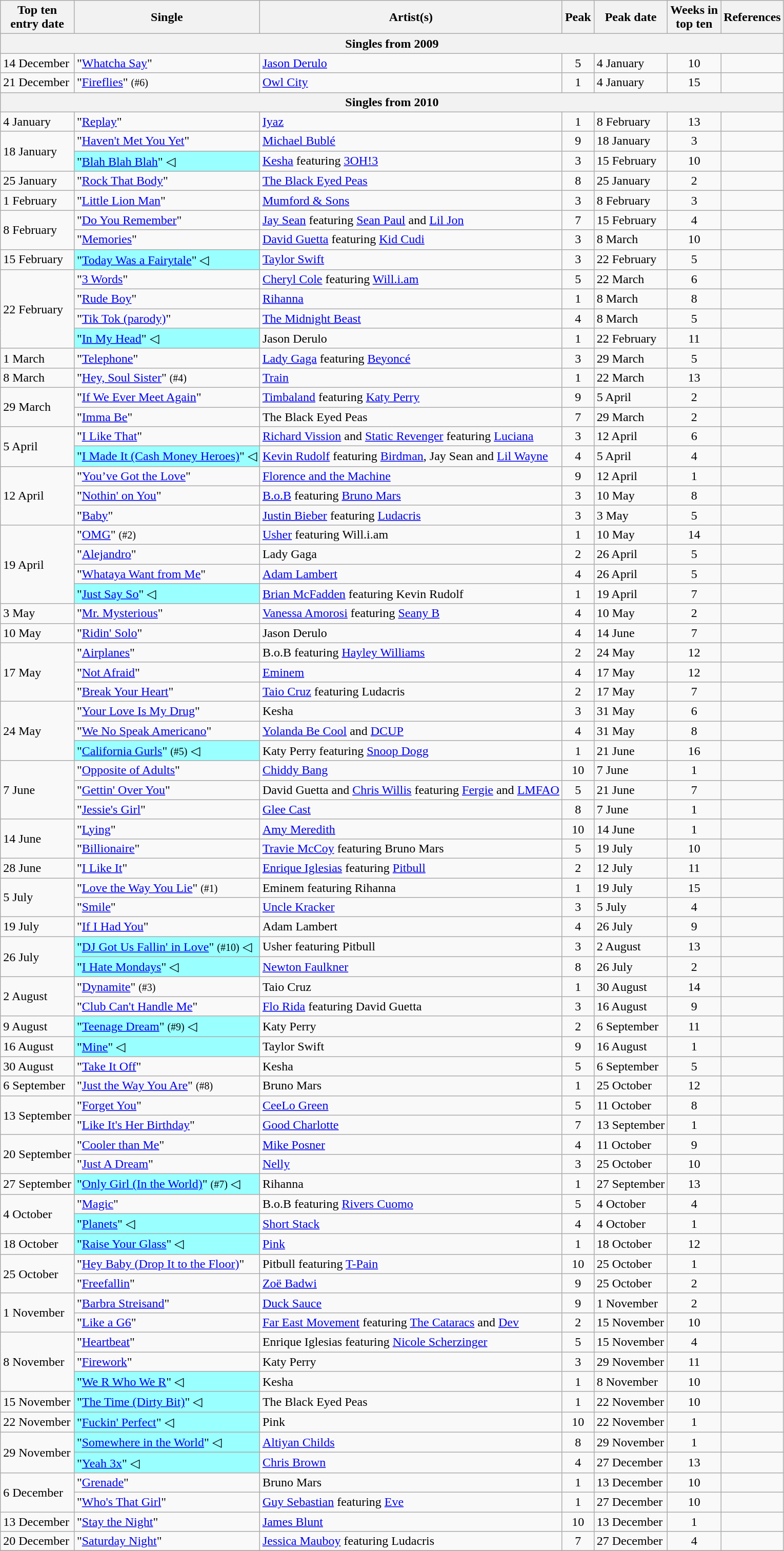<table class="wikitable sortable">
<tr>
<th>Top ten<br>entry date</th>
<th>Single</th>
<th>Artist(s)</th>
<th data-sort-type="number">Peak</th>
<th>Peak date</th>
<th data-sort-type="number">Weeks in<br>top ten</th>
<th>References</th>
</tr>
<tr>
<th colspan=7>Singles from 2009</th>
</tr>
<tr>
<td>14 December</td>
<td>"<a href='#'>Whatcha Say</a>"</td>
<td><a href='#'>Jason Derulo</a></td>
<td style="text-align:center;">5</td>
<td>4 January</td>
<td style="text-align:center;">10</td>
<td style="text-align:center;"></td>
</tr>
<tr>
<td>21 December</td>
<td>"<a href='#'>Fireflies</a>" <small>(#6)</small></td>
<td><a href='#'>Owl City</a></td>
<td style="text-align:center;">1</td>
<td>4 January</td>
<td style="text-align:center;">15</td>
<td style="text-align:center;"></td>
</tr>
<tr>
<th colspan=7>Singles from 2010</th>
</tr>
<tr>
<td>4 January</td>
<td>"<a href='#'>Replay</a>"</td>
<td><a href='#'>Iyaz</a></td>
<td style="text-align:center;">1</td>
<td>8 February</td>
<td style="text-align:center;">13</td>
<td style="text-align:center;"></td>
</tr>
<tr>
<td rowspan=2>18 January</td>
<td>"<a href='#'>Haven't Met You Yet</a>"</td>
<td><a href='#'>Michael Bublé</a></td>
<td style="text-align:center;">9</td>
<td>18 January</td>
<td style="text-align:center;">3</td>
<td style="text-align:center;"></td>
</tr>
<tr>
<td style="background:#9ff;">"<a href='#'>Blah Blah Blah</a>" ◁</td>
<td><a href='#'>Kesha</a> featuring <a href='#'>3OH!3</a></td>
<td style="text-align:center;">3</td>
<td>15 February</td>
<td style="text-align:center;">10</td>
<td style="text-align:center;"></td>
</tr>
<tr>
<td>25 January</td>
<td>"<a href='#'>Rock That Body</a>"</td>
<td><a href='#'>The Black Eyed Peas</a></td>
<td style="text-align:center;">8</td>
<td>25 January</td>
<td style="text-align:center;">2</td>
<td style="text-align:center;"></td>
</tr>
<tr>
<td>1 February</td>
<td>"<a href='#'>Little Lion Man</a>"</td>
<td><a href='#'>Mumford & Sons</a></td>
<td style="text-align:center;">3</td>
<td>8 February</td>
<td style="text-align:center;">3</td>
<td style="text-align:center;"></td>
</tr>
<tr>
<td rowspan=2>8 February</td>
<td>"<a href='#'>Do You Remember</a>"</td>
<td><a href='#'>Jay Sean</a> featuring <a href='#'>Sean Paul</a> and <a href='#'>Lil Jon</a></td>
<td style="text-align:center;">7</td>
<td>15 February</td>
<td style="text-align:center;">4</td>
<td style="text-align:center;"></td>
</tr>
<tr>
<td>"<a href='#'>Memories</a>"</td>
<td><a href='#'>David Guetta</a> featuring <a href='#'>Kid Cudi</a></td>
<td style="text-align:center;">3</td>
<td>8 March</td>
<td style="text-align:center;">10</td>
<td style="text-align:center;"></td>
</tr>
<tr>
<td>15 February</td>
<td style="background:#9ff;">"<a href='#'>Today Was a Fairytale</a>" ◁</td>
<td><a href='#'>Taylor Swift</a></td>
<td style="text-align:center;">3</td>
<td>22 February</td>
<td style="text-align:center;">5</td>
<td style="text-align:center;"></td>
</tr>
<tr>
<td rowspan=4>22 February</td>
<td>"<a href='#'>3 Words</a>"</td>
<td><a href='#'>Cheryl Cole</a> featuring <a href='#'>Will.i.am</a></td>
<td style="text-align:center;">5</td>
<td>22 March</td>
<td style="text-align:center;">6</td>
<td style="text-align:center;"></td>
</tr>
<tr>
<td>"<a href='#'>Rude Boy</a>"</td>
<td><a href='#'>Rihanna</a></td>
<td style="text-align:center;">1</td>
<td>8 March</td>
<td style="text-align:center;">8</td>
<td style="text-align:center;"></td>
</tr>
<tr>
<td>"<a href='#'>Tik Tok (parody)</a>"</td>
<td><a href='#'>The Midnight Beast</a></td>
<td style="text-align:center;">4</td>
<td>8 March</td>
<td style="text-align:center;">5</td>
<td style="text-align:center;"></td>
</tr>
<tr>
<td style="background:#9ff;">"<a href='#'>In My Head</a>" ◁</td>
<td>Jason Derulo</td>
<td style="text-align:center;">1</td>
<td>22 February</td>
<td style="text-align:center;">11</td>
<td style="text-align:center;"></td>
</tr>
<tr>
<td>1 March</td>
<td>"<a href='#'>Telephone</a>"</td>
<td><a href='#'>Lady Gaga</a> featuring <a href='#'>Beyoncé</a></td>
<td style="text-align:center;">3</td>
<td>29 March</td>
<td style="text-align:center;">5</td>
<td style="text-align:center;"></td>
</tr>
<tr>
<td>8 March</td>
<td>"<a href='#'>Hey, Soul Sister</a>" <small>(#4)</small></td>
<td><a href='#'>Train</a></td>
<td style="text-align:center;">1</td>
<td>22 March</td>
<td style="text-align:center;">13</td>
<td style="text-align:center;"></td>
</tr>
<tr>
<td rowspan=2>29 March</td>
<td>"<a href='#'>If We Ever Meet Again</a>"</td>
<td><a href='#'>Timbaland</a> featuring <a href='#'>Katy Perry</a></td>
<td style="text-align:center;">9</td>
<td>5 April</td>
<td style="text-align:center;">2</td>
<td style="text-align:center;"></td>
</tr>
<tr>
<td>"<a href='#'>Imma Be</a>"</td>
<td>The Black Eyed Peas</td>
<td style="text-align:center;">7</td>
<td>29 March</td>
<td style="text-align:center;">2</td>
<td style="text-align:center;"></td>
</tr>
<tr>
<td rowspan=2>5 April</td>
<td>"<a href='#'>I Like That</a>"</td>
<td><a href='#'>Richard Vission</a> and <a href='#'>Static Revenger</a> featuring <a href='#'>Luciana</a></td>
<td style="text-align:center;">3</td>
<td>12 April</td>
<td style="text-align:center;">6</td>
<td style="text-align:center;"></td>
</tr>
<tr>
<td style="background:#9ff;">"<a href='#'>I Made It (Cash Money Heroes)</a>" ◁</td>
<td><a href='#'>Kevin Rudolf</a> featuring <a href='#'>Birdman</a>, Jay Sean and <a href='#'>Lil Wayne</a></td>
<td style="text-align:center;">4</td>
<td>5 April</td>
<td style="text-align:center;">4</td>
<td style="text-align:center;"></td>
</tr>
<tr>
<td rowspan=3>12 April</td>
<td>"<a href='#'>You’ve Got the Love</a>"</td>
<td><a href='#'>Florence and the Machine</a></td>
<td style="text-align:center;">9</td>
<td>12 April</td>
<td style="text-align:center;">1</td>
<td style="text-align:center;"></td>
</tr>
<tr>
<td>"<a href='#'>Nothin' on You</a>"</td>
<td><a href='#'>B.o.B</a> featuring <a href='#'>Bruno Mars</a></td>
<td style="text-align:center;">3</td>
<td>10 May</td>
<td style="text-align:center;">8</td>
<td style="text-align:center;"></td>
</tr>
<tr>
<td>"<a href='#'>Baby</a>"</td>
<td><a href='#'>Justin Bieber</a> featuring <a href='#'>Ludacris</a></td>
<td style="text-align:center;">3</td>
<td>3 May</td>
<td style="text-align:center;">5</td>
<td style="text-align:center;"></td>
</tr>
<tr>
<td rowspan=4>19 April</td>
<td>"<a href='#'>OMG</a>" <small>(#2)</small></td>
<td><a href='#'>Usher</a> featuring Will.i.am</td>
<td style="text-align:center;">1</td>
<td>10 May</td>
<td style="text-align:center;">14</td>
<td style="text-align:center;"></td>
</tr>
<tr>
<td>"<a href='#'>Alejandro</a>"</td>
<td>Lady Gaga</td>
<td style="text-align:center;">2</td>
<td>26 April</td>
<td style="text-align:center;">5</td>
<td style="text-align:center;"></td>
</tr>
<tr>
<td>"<a href='#'>Whataya Want from Me</a>"</td>
<td><a href='#'>Adam Lambert</a></td>
<td style="text-align:center;">4</td>
<td>26 April</td>
<td style="text-align:center;">5</td>
<td style="text-align:center;"></td>
</tr>
<tr>
<td style="background:#9ff;">"<a href='#'>Just Say So</a>" ◁</td>
<td><a href='#'>Brian McFadden</a> featuring Kevin Rudolf</td>
<td style="text-align:center;">1</td>
<td>19 April</td>
<td style="text-align:center;">7</td>
<td style="text-align:center;"></td>
</tr>
<tr>
<td>3 May</td>
<td>"<a href='#'>Mr. Mysterious</a>"</td>
<td><a href='#'>Vanessa Amorosi</a> featuring <a href='#'>Seany B</a></td>
<td style="text-align:center;">4</td>
<td>10 May</td>
<td style="text-align:center;">2</td>
<td style="text-align:center;"></td>
</tr>
<tr>
<td>10 May</td>
<td>"<a href='#'>Ridin' Solo</a>"</td>
<td>Jason Derulo</td>
<td style="text-align:center;">4</td>
<td>14 June</td>
<td style="text-align:center;">7</td>
<td style="text-align:center;"></td>
</tr>
<tr>
<td rowspan=3>17 May</td>
<td>"<a href='#'>Airplanes</a>"</td>
<td>B.o.B featuring <a href='#'>Hayley Williams</a></td>
<td style="text-align:center;">2</td>
<td>24 May</td>
<td style="text-align:center;">12</td>
<td style="text-align:center;"></td>
</tr>
<tr>
<td>"<a href='#'>Not Afraid</a>"</td>
<td><a href='#'>Eminem</a></td>
<td style="text-align:center;">4</td>
<td>17 May</td>
<td style="text-align:center;">12</td>
<td style="text-align:center;"></td>
</tr>
<tr>
<td>"<a href='#'>Break Your Heart</a>"</td>
<td><a href='#'>Taio Cruz</a> featuring Ludacris</td>
<td style="text-align:center;">2</td>
<td>17 May</td>
<td style="text-align:center;">7</td>
<td style="text-align:center;"></td>
</tr>
<tr>
<td rowspan=3>24 May</td>
<td>"<a href='#'>Your Love Is My Drug</a>"</td>
<td>Kesha</td>
<td style="text-align:center;">3</td>
<td>31 May</td>
<td style="text-align:center;">6</td>
<td style="text-align:center;"></td>
</tr>
<tr>
<td>"<a href='#'>We No Speak Americano</a>"</td>
<td><a href='#'>Yolanda Be Cool</a> and <a href='#'>DCUP</a></td>
<td style="text-align:center;">4</td>
<td>31 May</td>
<td style="text-align:center;">8</td>
<td style="text-align:center;"></td>
</tr>
<tr>
<td style="background:#9ff;">"<a href='#'>California Gurls</a>" <small>(#5)</small> ◁</td>
<td>Katy Perry featuring <a href='#'>Snoop Dogg</a></td>
<td style="text-align:center;">1</td>
<td>21 June</td>
<td style="text-align:center;">16</td>
<td style="text-align:center;"></td>
</tr>
<tr>
<td rowspan=3>7 June</td>
<td>"<a href='#'>Opposite of Adults</a>"</td>
<td><a href='#'>Chiddy Bang</a></td>
<td style="text-align:center;">10</td>
<td>7 June</td>
<td style="text-align:center;">1</td>
<td style="text-align:center;"></td>
</tr>
<tr>
<td>"<a href='#'>Gettin' Over You</a>"</td>
<td>David Guetta and <a href='#'>Chris Willis</a> featuring <a href='#'>Fergie</a> and <a href='#'>LMFAO</a></td>
<td style="text-align:center;">5</td>
<td>21 June</td>
<td style="text-align:center;">7</td>
<td style="text-align:center;"></td>
</tr>
<tr>
<td>"<a href='#'>Jessie's Girl</a>"</td>
<td><a href='#'>Glee Cast</a></td>
<td style="text-align:center;">8</td>
<td>7 June</td>
<td style="text-align:center;">1</td>
<td style="text-align:center;"></td>
</tr>
<tr>
<td rowspan=2>14 June</td>
<td>"<a href='#'>Lying</a>"</td>
<td><a href='#'>Amy Meredith</a></td>
<td style="text-align:center;">10</td>
<td>14 June</td>
<td style="text-align:center;">1</td>
<td style="text-align:center;"></td>
</tr>
<tr>
<td>"<a href='#'>Billionaire</a>"</td>
<td><a href='#'>Travie McCoy</a> featuring Bruno Mars</td>
<td style="text-align:center;">5</td>
<td>19 July</td>
<td style="text-align:center;">10</td>
<td style="text-align:center;"></td>
</tr>
<tr>
<td>28 June</td>
<td>"<a href='#'>I Like It</a>"</td>
<td><a href='#'>Enrique Iglesias</a> featuring <a href='#'>Pitbull</a></td>
<td style="text-align:center;">2</td>
<td>12 July</td>
<td style="text-align:center;">11</td>
<td style="text-align:center;"></td>
</tr>
<tr>
<td rowspan=2>5 July</td>
<td>"<a href='#'>Love the Way You Lie</a>" <small>(#1)</small></td>
<td>Eminem featuring Rihanna</td>
<td style="text-align:center;">1</td>
<td>19 July</td>
<td style="text-align:center;">15</td>
<td style="text-align:center;"></td>
</tr>
<tr>
<td>"<a href='#'>Smile</a>"</td>
<td><a href='#'>Uncle Kracker</a></td>
<td style="text-align:center;">3</td>
<td>5 July</td>
<td style="text-align:center;">4</td>
<td style="text-align:center;"></td>
</tr>
<tr>
<td>19 July</td>
<td>"<a href='#'>If I Had You</a>"</td>
<td>Adam Lambert</td>
<td style="text-align:center;">4</td>
<td>26 July</td>
<td style="text-align:center;">9</td>
<td style="text-align:center;"></td>
</tr>
<tr>
<td rowspan=2>26 July</td>
<td style="background:#9ff;">"<a href='#'>DJ Got Us Fallin' in Love</a>" <small>(#10)</small> ◁</td>
<td>Usher featuring Pitbull</td>
<td style="text-align:center;">3</td>
<td>2 August</td>
<td style="text-align:center;">13</td>
<td style="text-align:center;"></td>
</tr>
<tr>
<td style="background:#9ff;">"<a href='#'>I Hate Mondays</a>" ◁</td>
<td><a href='#'>Newton Faulkner</a></td>
<td style="text-align:center;">8</td>
<td>26 July</td>
<td style="text-align:center;">2</td>
<td style="text-align:center;"></td>
</tr>
<tr>
<td rowspan=2>2 August</td>
<td>"<a href='#'>Dynamite</a>" <small>(#3)</small></td>
<td>Taio Cruz</td>
<td style="text-align:center;">1</td>
<td>30 August</td>
<td style="text-align:center;">14</td>
<td style="text-align:center;"></td>
</tr>
<tr>
<td>"<a href='#'>Club Can't Handle Me</a>"</td>
<td><a href='#'>Flo Rida</a> featuring David Guetta</td>
<td style="text-align:center;">3</td>
<td>16 August</td>
<td style="text-align:center;">9</td>
<td style="text-align:center;"></td>
</tr>
<tr>
<td>9 August</td>
<td style="background:#9ff;">"<a href='#'>Teenage Dream</a>" <small>(#9)</small> ◁</td>
<td>Katy Perry</td>
<td style="text-align:center;">2</td>
<td>6 September</td>
<td style="text-align:center;">11</td>
<td style="text-align:center;"></td>
</tr>
<tr>
<td>16 August</td>
<td style="background:#9ff;">"<a href='#'>Mine</a>" ◁</td>
<td>Taylor Swift</td>
<td style="text-align:center;">9</td>
<td>16 August</td>
<td style="text-align:center;">1</td>
<td style="text-align:center;"></td>
</tr>
<tr>
<td>30 August</td>
<td>"<a href='#'>Take It Off</a>"</td>
<td>Kesha</td>
<td style="text-align:center;">5</td>
<td>6 September</td>
<td style="text-align:center;">5</td>
<td style="text-align:center;"></td>
</tr>
<tr>
<td>6 September</td>
<td>"<a href='#'>Just the Way You Are</a>" <small>(#8)</small></td>
<td>Bruno Mars</td>
<td style="text-align:center;">1</td>
<td>25 October</td>
<td style="text-align:center;">12</td>
<td style="text-align:center;"></td>
</tr>
<tr>
<td rowspan=2>13 September</td>
<td>"<a href='#'>Forget You</a>"</td>
<td><a href='#'>CeeLo Green</a></td>
<td style="text-align:center;">5</td>
<td>11 October</td>
<td style="text-align:center;">8</td>
<td style="text-align:center;"></td>
</tr>
<tr>
<td>"<a href='#'>Like It's Her Birthday</a>"</td>
<td><a href='#'>Good Charlotte</a></td>
<td style="text-align:center;">7</td>
<td>13 September</td>
<td style="text-align:center;">1</td>
<td style="text-align:center;"></td>
</tr>
<tr>
<td rowspan=2>20 September</td>
<td>"<a href='#'>Cooler than Me</a>"</td>
<td><a href='#'>Mike Posner</a></td>
<td style="text-align:center;">4</td>
<td>11 October</td>
<td style="text-align:center;">9</td>
<td style="text-align:center;"></td>
</tr>
<tr>
<td>"<a href='#'>Just A Dream</a>"</td>
<td><a href='#'>Nelly</a></td>
<td style="text-align:center;">3</td>
<td>25 October</td>
<td style="text-align:center;">10</td>
<td style="text-align:center;"></td>
</tr>
<tr>
<td>27 September</td>
<td style="background:#9ff;">"<a href='#'>Only Girl (In the World)</a>" <small>(#7)</small> ◁</td>
<td>Rihanna</td>
<td style="text-align:center;">1</td>
<td>27 September</td>
<td style="text-align:center;">13</td>
<td style="text-align:center;"></td>
</tr>
<tr>
<td rowspan=2>4 October</td>
<td>"<a href='#'>Magic</a>"</td>
<td>B.o.B featuring <a href='#'>Rivers Cuomo</a></td>
<td style="text-align:center;">5</td>
<td>4 October</td>
<td style="text-align:center;">4</td>
<td style="text-align:center;"></td>
</tr>
<tr>
<td style="background:#9ff;">"<a href='#'>Planets</a>" ◁</td>
<td><a href='#'>Short Stack</a></td>
<td style="text-align:center;">4</td>
<td>4 October</td>
<td style="text-align:center;">1</td>
<td style="text-align:center;"></td>
</tr>
<tr>
<td>18 October</td>
<td style="background:#9ff;">"<a href='#'>Raise Your Glass</a>" ◁</td>
<td><a href='#'>Pink</a></td>
<td style="text-align:center;">1</td>
<td>18 October</td>
<td style="text-align:center;">12</td>
<td style="text-align:center;"></td>
</tr>
<tr>
<td rowspan=2>25 October</td>
<td>"<a href='#'>Hey Baby (Drop It to the Floor)</a>"</td>
<td>Pitbull featuring <a href='#'>T-Pain</a></td>
<td style="text-align:center;">10</td>
<td>25 October</td>
<td style="text-align:center;">1</td>
<td style="text-align:center;"></td>
</tr>
<tr>
<td>"<a href='#'>Freefallin</a>"</td>
<td><a href='#'>Zoë Badwi</a></td>
<td style="text-align:center;">9</td>
<td>25 October</td>
<td style="text-align:center;">2</td>
<td style="text-align:center;"></td>
</tr>
<tr>
<td rowspan=2>1 November</td>
<td>"<a href='#'>Barbra Streisand</a>"</td>
<td><a href='#'>Duck Sauce</a></td>
<td style="text-align:center;">9</td>
<td>1 November</td>
<td style="text-align:center;">2</td>
<td style="text-align:center;"></td>
</tr>
<tr>
<td>"<a href='#'>Like a G6</a>"</td>
<td><a href='#'>Far East Movement</a> featuring <a href='#'>The Cataracs</a> and <a href='#'>Dev</a></td>
<td style="text-align:center;">2</td>
<td>15 November</td>
<td style="text-align:center;">10</td>
<td style="text-align:center;"></td>
</tr>
<tr>
<td rowspan=3>8 November</td>
<td>"<a href='#'>Heartbeat</a>"</td>
<td>Enrique Iglesias featuring <a href='#'>Nicole Scherzinger</a></td>
<td style="text-align:center;">5</td>
<td>15 November</td>
<td style="text-align:center;">4</td>
<td style="text-align:center;"></td>
</tr>
<tr>
<td>"<a href='#'>Firework</a>"</td>
<td>Katy Perry</td>
<td style="text-align:center;">3</td>
<td>29 November</td>
<td style="text-align:center;">11</td>
<td style="text-align:center;"></td>
</tr>
<tr>
<td style="background:#9ff;">"<a href='#'>We R Who We R</a>" ◁</td>
<td>Kesha</td>
<td style="text-align:center;">1</td>
<td>8 November</td>
<td style="text-align:center;">10</td>
<td style="text-align:center;"></td>
</tr>
<tr>
<td>15 November</td>
<td style="background:#9ff;">"<a href='#'>The Time (Dirty Bit)</a>" ◁</td>
<td>The Black Eyed Peas</td>
<td style="text-align:center;">1</td>
<td>22 November</td>
<td style="text-align:center;">10</td>
<td style="text-align:center;"></td>
</tr>
<tr>
<td>22 November</td>
<td style="background:#9ff;">"<a href='#'>Fuckin' Perfect</a>" ◁</td>
<td>Pink</td>
<td style="text-align:center;">10</td>
<td>22 November</td>
<td style="text-align:center;">1</td>
<td style="text-align:center;"></td>
</tr>
<tr>
<td rowspan=2>29 November</td>
<td style="background:#9ff;">"<a href='#'>Somewhere in the World</a>" ◁</td>
<td><a href='#'>Altiyan Childs</a></td>
<td style="text-align:center;">8</td>
<td>29 November</td>
<td style="text-align:center;">1</td>
<td style="text-align:center;"></td>
</tr>
<tr>
<td style="background:#9ff;">"<a href='#'>Yeah 3x</a>" ◁</td>
<td><a href='#'>Chris Brown</a></td>
<td style="text-align:center;">4</td>
<td>27 December</td>
<td style="text-align:center;">13</td>
<td style="text-align:center;"></td>
</tr>
<tr>
<td rowspan=2>6 December</td>
<td>"<a href='#'>Grenade</a>"</td>
<td>Bruno Mars</td>
<td style="text-align:center;">1</td>
<td>13 December</td>
<td style="text-align:center;">10</td>
<td style="text-align:center;"></td>
</tr>
<tr>
<td>"<a href='#'>Who's That Girl</a>"</td>
<td><a href='#'>Guy Sebastian</a> featuring <a href='#'>Eve</a></td>
<td style="text-align:center;">1</td>
<td>27 December</td>
<td style="text-align:center;">10</td>
<td style="text-align:center;"></td>
</tr>
<tr>
<td>13 December</td>
<td>"<a href='#'>Stay the Night</a>"</td>
<td><a href='#'>James Blunt</a></td>
<td style="text-align:center;">10</td>
<td>13 December</td>
<td style="text-align:center;">1</td>
<td style="text-align:center;"></td>
</tr>
<tr>
<td>20 December</td>
<td>"<a href='#'>Saturday Night</a>"</td>
<td><a href='#'>Jessica Mauboy</a> featuring Ludacris</td>
<td style="text-align:center;">7</td>
<td>27 December</td>
<td style="text-align:center;">4</td>
<td style="text-align:center;"></td>
</tr>
<tr>
</tr>
</table>
